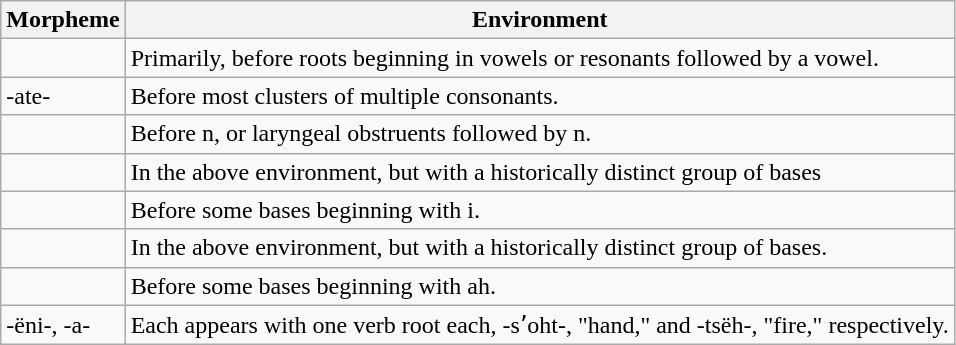<table class="wikitable">
<tr>
<th>Morpheme</th>
<th>Environment</th>
</tr>
<tr>
<td></td>
<td>Primarily, before roots beginning in vowels or resonants followed by a vowel.</td>
</tr>
<tr>
<td>-ate-</td>
<td>Before most clusters of multiple consonants.</td>
</tr>
<tr>
<td></td>
<td>Before n, or laryngeal obstruents followed by n.</td>
</tr>
<tr>
<td></td>
<td>In the above environment, but with a historically distinct group of bases</td>
</tr>
<tr>
<td></td>
<td>Before some bases beginning with i.</td>
</tr>
<tr>
<td></td>
<td>In the above environment, but with a historically distinct group of bases.</td>
</tr>
<tr>
<td></td>
<td>Before some bases beginning with ah.</td>
</tr>
<tr>
<td>-ëni-, -a-</td>
<td>Each appears with one verb root each, -sʼoht-, "hand," and -tsëh-, "fire," respectively.</td>
</tr>
</table>
